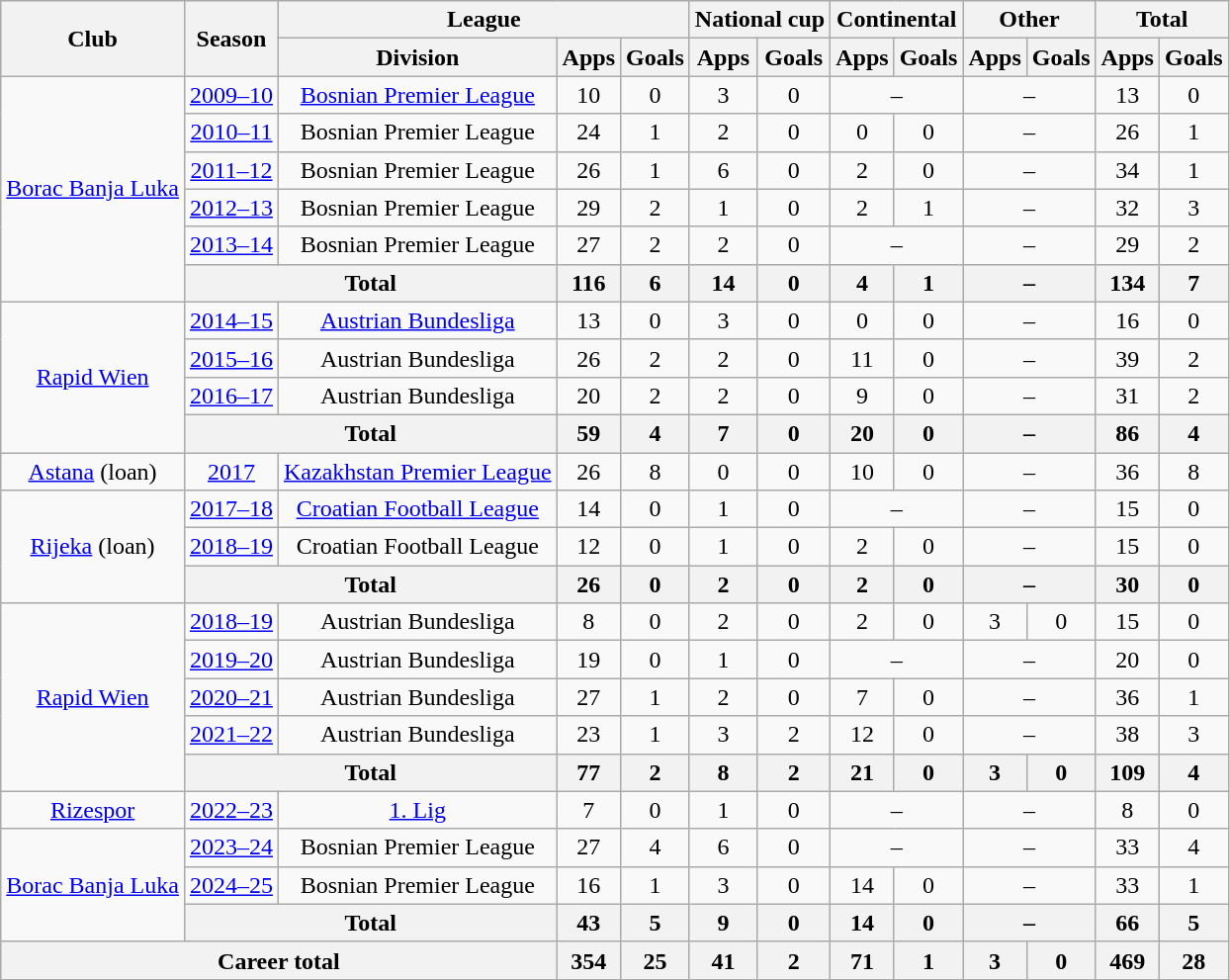<table class="wikitable" style="text-align:center">
<tr>
<th rowspan=2>Club</th>
<th rowspan=2>Season</th>
<th colspan=3>League</th>
<th colspan=2>National cup</th>
<th colspan=2>Continental</th>
<th colspan=2>Other</th>
<th colspan=2>Total</th>
</tr>
<tr>
<th>Division</th>
<th>Apps</th>
<th>Goals</th>
<th>Apps</th>
<th>Goals</th>
<th>Apps</th>
<th>Goals</th>
<th>Apps</th>
<th>Goals</th>
<th>Apps</th>
<th>Goals</th>
</tr>
<tr>
<td rowspan=6><a href='#'>Borac Banja Luka</a></td>
<td><a href='#'>2009–10</a></td>
<td><a href='#'>Bosnian Premier League</a></td>
<td>10</td>
<td>0</td>
<td>3</td>
<td>0</td>
<td colspan=2>–</td>
<td colspan=2>–</td>
<td>13</td>
<td>0</td>
</tr>
<tr>
<td><a href='#'>2010–11</a></td>
<td>Bosnian Premier League</td>
<td>24</td>
<td>1</td>
<td>2</td>
<td>0</td>
<td>0</td>
<td>0</td>
<td colspan=2>–</td>
<td>26</td>
<td>1</td>
</tr>
<tr>
<td><a href='#'>2011–12</a></td>
<td>Bosnian Premier League</td>
<td>26</td>
<td>1</td>
<td>6</td>
<td>0</td>
<td>2</td>
<td>0</td>
<td colspan=2>–</td>
<td>34</td>
<td>1</td>
</tr>
<tr>
<td><a href='#'>2012–13</a></td>
<td>Bosnian Premier League</td>
<td>29</td>
<td>2</td>
<td>1</td>
<td>0</td>
<td>2</td>
<td>1</td>
<td colspan=2>–</td>
<td>32</td>
<td>3</td>
</tr>
<tr>
<td><a href='#'>2013–14</a></td>
<td>Bosnian Premier League</td>
<td>27</td>
<td>2</td>
<td>2</td>
<td>0</td>
<td colspan=2>–</td>
<td colspan=2>–</td>
<td>29</td>
<td>2</td>
</tr>
<tr>
<th colspan=2>Total</th>
<th>116</th>
<th>6</th>
<th>14</th>
<th>0</th>
<th>4</th>
<th>1</th>
<th colspan=2>–</th>
<th>134</th>
<th>7</th>
</tr>
<tr>
<td rowspan=4><a href='#'>Rapid Wien</a></td>
<td><a href='#'>2014–15</a></td>
<td><a href='#'>Austrian Bundesliga</a></td>
<td>13</td>
<td>0</td>
<td>3</td>
<td>0</td>
<td>0</td>
<td>0</td>
<td colspan=2>–</td>
<td>16</td>
<td>0</td>
</tr>
<tr>
<td><a href='#'>2015–16</a></td>
<td>Austrian Bundesliga</td>
<td>26</td>
<td>2</td>
<td>2</td>
<td>0</td>
<td>11</td>
<td>0</td>
<td colspan=2>–</td>
<td>39</td>
<td>2</td>
</tr>
<tr>
<td><a href='#'>2016–17</a></td>
<td>Austrian Bundesliga</td>
<td>20</td>
<td>2</td>
<td>2</td>
<td>0</td>
<td>9</td>
<td>0</td>
<td colspan=2>–</td>
<td>31</td>
<td>2</td>
</tr>
<tr>
<th colspan=2>Total</th>
<th>59</th>
<th>4</th>
<th>7</th>
<th>0</th>
<th>20</th>
<th>0</th>
<th colspan=2>–</th>
<th>86</th>
<th>4</th>
</tr>
<tr>
<td><a href='#'>Astana</a> (loan)</td>
<td><a href='#'>2017</a></td>
<td><a href='#'>Kazakhstan Premier League</a></td>
<td>26</td>
<td>8</td>
<td>0</td>
<td>0</td>
<td>10</td>
<td>0</td>
<td colspan=2>–</td>
<td>36</td>
<td>8</td>
</tr>
<tr>
<td rowspan=3><a href='#'>Rijeka</a> (loan)</td>
<td><a href='#'>2017–18</a></td>
<td><a href='#'>Croatian Football League</a></td>
<td>14</td>
<td>0</td>
<td>1</td>
<td>0</td>
<td colspan=2>–</td>
<td colspan=2>–</td>
<td>15</td>
<td>0</td>
</tr>
<tr>
<td><a href='#'>2018–19</a></td>
<td>Croatian Football League</td>
<td>12</td>
<td>0</td>
<td>1</td>
<td>0</td>
<td>2</td>
<td>0</td>
<td colspan=2>–</td>
<td>15</td>
<td>0</td>
</tr>
<tr>
<th colspan=2>Total</th>
<th>26</th>
<th>0</th>
<th>2</th>
<th>0</th>
<th>2</th>
<th>0</th>
<th colspan=2>–</th>
<th>30</th>
<th>0</th>
</tr>
<tr>
<td rowspan=5><a href='#'>Rapid Wien</a></td>
<td><a href='#'>2018–19</a></td>
<td>Austrian Bundesliga</td>
<td>8</td>
<td>0</td>
<td>2</td>
<td>0</td>
<td>2</td>
<td>0</td>
<td>3</td>
<td>0</td>
<td>15</td>
<td>0</td>
</tr>
<tr>
<td><a href='#'>2019–20</a></td>
<td>Austrian Bundesliga</td>
<td>19</td>
<td>0</td>
<td>1</td>
<td>0</td>
<td colspan=2>–</td>
<td colspan=2>–</td>
<td>20</td>
<td>0</td>
</tr>
<tr>
<td><a href='#'>2020–21</a></td>
<td>Austrian Bundesliga</td>
<td>27</td>
<td>1</td>
<td>2</td>
<td>0</td>
<td>7</td>
<td>0</td>
<td colspan=2>–</td>
<td>36</td>
<td>1</td>
</tr>
<tr>
<td><a href='#'>2021–22</a></td>
<td>Austrian Bundesliga</td>
<td>23</td>
<td>1</td>
<td>3</td>
<td>2</td>
<td>12</td>
<td>0</td>
<td colspan=2>–</td>
<td>38</td>
<td>3</td>
</tr>
<tr>
<th colspan=2>Total</th>
<th>77</th>
<th>2</th>
<th>8</th>
<th>2</th>
<th>21</th>
<th>0</th>
<th>3</th>
<th>0</th>
<th>109</th>
<th>4</th>
</tr>
<tr>
<td><a href='#'>Rizespor</a></td>
<td><a href='#'>2022–23</a></td>
<td><a href='#'>1. Lig</a></td>
<td>7</td>
<td>0</td>
<td>1</td>
<td>0</td>
<td colspan=2>–</td>
<td colspan=2>–</td>
<td>8</td>
<td>0</td>
</tr>
<tr>
<td rowspan=3><a href='#'>Borac Banja Luka</a></td>
<td><a href='#'>2023–24</a></td>
<td>Bosnian Premier League</td>
<td>27</td>
<td>4</td>
<td>6</td>
<td>0</td>
<td colspan=2>–</td>
<td colspan=2>–</td>
<td>33</td>
<td>4</td>
</tr>
<tr>
<td><a href='#'>2024–25</a></td>
<td>Bosnian Premier League</td>
<td>16</td>
<td>1</td>
<td>3</td>
<td>0</td>
<td>14</td>
<td>0</td>
<td colspan=2>–</td>
<td>33</td>
<td>1</td>
</tr>
<tr>
<th colspan=2>Total</th>
<th>43</th>
<th>5</th>
<th>9</th>
<th>0</th>
<th>14</th>
<th>0</th>
<th colspan=2>–</th>
<th>66</th>
<th>5</th>
</tr>
<tr>
<th colspan=3>Career total</th>
<th>354</th>
<th>25</th>
<th>41</th>
<th>2</th>
<th>71</th>
<th>1</th>
<th>3</th>
<th>0</th>
<th>469</th>
<th>28</th>
</tr>
</table>
